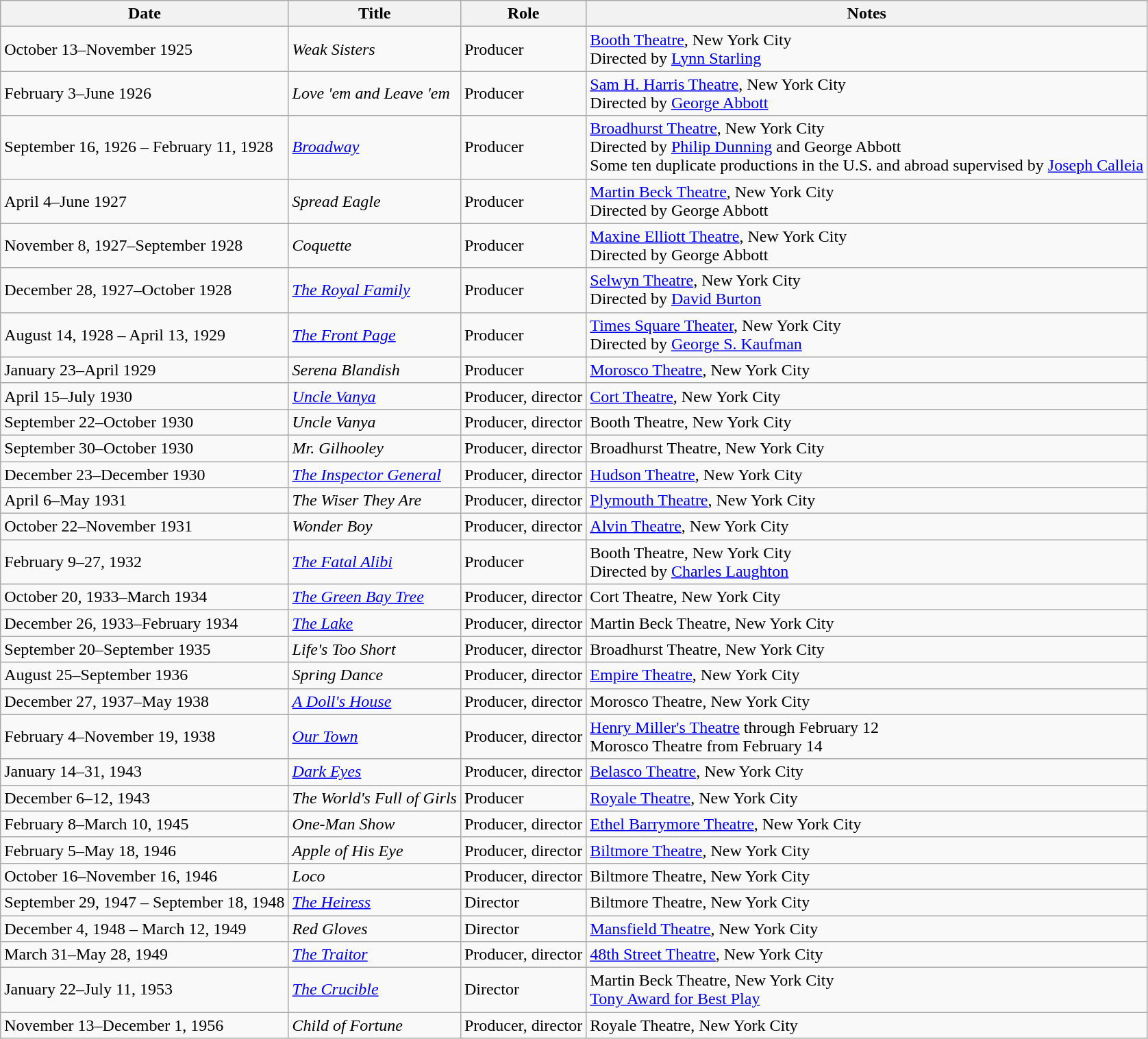<table class="wikitable">
<tr>
<th>Date</th>
<th>Title</th>
<th>Role</th>
<th>Notes</th>
</tr>
<tr>
<td>October 13–November 1925</td>
<td><em>Weak Sisters</em></td>
<td>Producer</td>
<td><a href='#'>Booth Theatre</a>, New York City<br>Directed by <a href='#'>Lynn Starling</a></td>
</tr>
<tr>
<td>February 3–June 1926</td>
<td><em>Love 'em and Leave 'em</em></td>
<td>Producer</td>
<td><a href='#'>Sam H. Harris Theatre</a>, New York City<br>Directed by <a href='#'>George Abbott</a></td>
</tr>
<tr>
<td>September 16, 1926 – February 11, 1928</td>
<td><em><a href='#'>Broadway</a></em></td>
<td>Producer</td>
<td><a href='#'>Broadhurst Theatre</a>, New York City<br>Directed by <a href='#'>Philip Dunning</a> and George Abbott<br>Some ten duplicate productions in the U.S. and abroad supervised by <a href='#'>Joseph Calleia</a></td>
</tr>
<tr>
<td>April 4–June 1927</td>
<td><em>Spread Eagle</em></td>
<td>Producer</td>
<td><a href='#'>Martin Beck Theatre</a>, New York City<br>Directed by George Abbott</td>
</tr>
<tr>
<td>November 8, 1927–September 1928</td>
<td><em>Coquette</em></td>
<td>Producer</td>
<td><a href='#'>Maxine Elliott Theatre</a>, New York City<br>Directed by George Abbott</td>
</tr>
<tr>
<td>December 28, 1927–October 1928</td>
<td><em><a href='#'>The Royal Family</a></em></td>
<td>Producer</td>
<td><a href='#'>Selwyn Theatre</a>, New York City<br>Directed by <a href='#'>David Burton</a></td>
</tr>
<tr>
<td>August 14, 1928 – April 13, 1929</td>
<td><em><a href='#'>The Front Page</a></em></td>
<td>Producer</td>
<td><a href='#'>Times Square Theater</a>, New York City<br>Directed by <a href='#'>George S. Kaufman</a></td>
</tr>
<tr>
<td>January 23–April 1929</td>
<td><em>Serena Blandish</em></td>
<td>Producer</td>
<td><a href='#'>Morosco Theatre</a>, New York City</td>
</tr>
<tr>
<td>April 15–July 1930</td>
<td><em><a href='#'>Uncle Vanya</a></em></td>
<td>Producer, director</td>
<td><a href='#'>Cort Theatre</a>, New York City</td>
</tr>
<tr>
<td>September 22–October 1930</td>
<td><em>Uncle Vanya</em></td>
<td>Producer, director</td>
<td>Booth Theatre, New York City</td>
</tr>
<tr>
<td>September 30–October 1930</td>
<td><em>Mr. Gilhooley</em></td>
<td>Producer, director</td>
<td>Broadhurst Theatre, New York City</td>
</tr>
<tr>
<td>December 23–December 1930</td>
<td><em><a href='#'>The Inspector General</a></em></td>
<td>Producer, director</td>
<td><a href='#'>Hudson Theatre</a>, New York City</td>
</tr>
<tr>
<td>April 6–May 1931</td>
<td><em>The Wiser They Are</em></td>
<td>Producer, director</td>
<td><a href='#'>Plymouth Theatre</a>, New York City</td>
</tr>
<tr>
<td>October 22–November 1931</td>
<td><em>Wonder Boy</em></td>
<td>Producer, director</td>
<td><a href='#'>Alvin Theatre</a>, New York City</td>
</tr>
<tr>
<td>February 9–27, 1932</td>
<td><em><a href='#'>The Fatal Alibi</a></em></td>
<td>Producer</td>
<td>Booth Theatre, New York City<br>Directed by <a href='#'>Charles Laughton</a></td>
</tr>
<tr>
<td>October 20, 1933–March 1934</td>
<td><em><a href='#'>The Green Bay Tree</a></em></td>
<td>Producer, director</td>
<td>Cort Theatre, New York City</td>
</tr>
<tr>
<td>December 26, 1933–February 1934</td>
<td><em><a href='#'>The Lake</a></em></td>
<td>Producer, director</td>
<td>Martin Beck Theatre, New York City</td>
</tr>
<tr>
<td>September 20–September 1935</td>
<td><em>Life's Too Short</em></td>
<td>Producer, director</td>
<td>Broadhurst Theatre, New York City</td>
</tr>
<tr>
<td>August 25–September 1936</td>
<td><em>Spring Dance</em></td>
<td>Producer, director</td>
<td><a href='#'>Empire Theatre</a>, New York City</td>
</tr>
<tr>
<td>December 27, 1937–May 1938</td>
<td><em><a href='#'>A Doll's House</a></em></td>
<td>Producer, director</td>
<td>Morosco Theatre, New York City</td>
</tr>
<tr>
<td>February 4–November 19, 1938</td>
<td><em><a href='#'>Our Town</a></em></td>
<td>Producer, director</td>
<td><a href='#'>Henry Miller's Theatre</a> through February 12<br>Morosco Theatre from February 14</td>
</tr>
<tr>
<td>January 14–31, 1943</td>
<td><em><a href='#'>Dark Eyes</a></em></td>
<td>Producer, director</td>
<td><a href='#'>Belasco Theatre</a>, New York City</td>
</tr>
<tr>
<td>December 6–12, 1943</td>
<td><em>The World's Full of Girls</em></td>
<td>Producer</td>
<td><a href='#'>Royale Theatre</a>, New York City</td>
</tr>
<tr>
<td>February 8–March 10, 1945</td>
<td><em>One-Man Show</em></td>
<td>Producer, director</td>
<td><a href='#'>Ethel Barrymore Theatre</a>, New York City</td>
</tr>
<tr>
<td>February 5–May 18, 1946</td>
<td><em>Apple of His Eye</em></td>
<td>Producer, director</td>
<td><a href='#'>Biltmore Theatre</a>, New York City</td>
</tr>
<tr>
<td>October 16–November 16, 1946</td>
<td><em>Loco</em></td>
<td>Producer, director</td>
<td>Biltmore Theatre, New York City</td>
</tr>
<tr>
<td>September 29, 1947 – September 18, 1948</td>
<td><em><a href='#'>The Heiress</a></em></td>
<td>Director</td>
<td>Biltmore Theatre, New York City</td>
</tr>
<tr>
<td>December 4, 1948 – March 12, 1949</td>
<td><em>Red Gloves</em></td>
<td>Director</td>
<td><a href='#'>Mansfield Theatre</a>, New York City</td>
</tr>
<tr>
<td>March 31–May 28, 1949</td>
<td><em><a href='#'>The Traitor</a></em></td>
<td>Producer, director</td>
<td><a href='#'>48th Street Theatre</a>, New York City</td>
</tr>
<tr>
<td>January 22–July 11, 1953</td>
<td><em><a href='#'>The Crucible</a></em></td>
<td>Director</td>
<td>Martin Beck Theatre, New York City<br><a href='#'>Tony Award for Best Play</a></td>
</tr>
<tr>
<td>November 13–December 1, 1956</td>
<td><em>Child of Fortune</em></td>
<td>Producer, director</td>
<td>Royale Theatre, New York City</td>
</tr>
</table>
